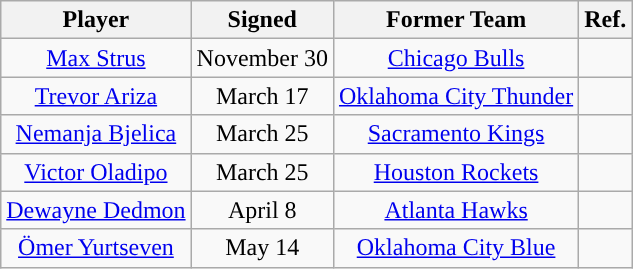<table class="wikitable sortable sortable" style="text-align: center;">
<tr>
<th>Player</th>
<th>Signed</th>
<th>Former Team</th>
<th>Ref.</th>
</tr>
<tr>
<td><a href='#'>Max Strus</a></td>
<td>November 30</td>
<td><a href='#'>Chicago Bulls</a></td>
<td></td>
</tr>
<tr>
<td><a href='#'>Trevor Ariza</a></td>
<td>March 17</td>
<td><a href='#'>Oklahoma City Thunder</a></td>
<td></td>
</tr>
<tr>
<td><a href='#'>Nemanja Bjelica</a></td>
<td>March 25</td>
<td><a href='#'>Sacramento Kings</a></td>
<td></td>
</tr>
<tr>
<td><a href='#'>Victor Oladipo</a></td>
<td>March 25</td>
<td><a href='#'>Houston Rockets</a></td>
<td></td>
</tr>
<tr>
<td><a href='#'>Dewayne Dedmon</a></td>
<td>April 8</td>
<td><a href='#'>Atlanta Hawks</a></td>
<td></td>
</tr>
<tr>
<td><a href='#'>Ӧmer Yurtseven</a></td>
<td>May 14</td>
<td><a href='#'>Oklahoma City Blue</a></td>
<td></td>
</tr>
</table>
